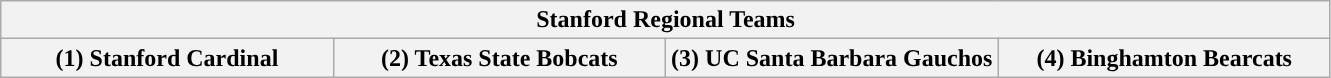<table class="wikitable">
<tr>
<th colspan=4>Stanford Regional Teams</th>
</tr>
<tr>
<th style="width: 25%; ">(1) Stanford Cardinal</th>
<th style="width: 25%; ">(2) Texas State Bobcats</th>
<th style="width: 25%; ">(3) UC Santa Barbara Gauchos</th>
<th style="width: 25%; ">(4) Binghamton Bearcats</th>
</tr>
</table>
